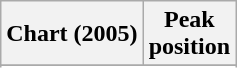<table class="wikitable sortable plainrowheaders" style="text-align:center">
<tr>
<th scope="col">Chart (2005)</th>
<th scope="col">Peak<br>position</th>
</tr>
<tr>
</tr>
<tr>
</tr>
<tr>
</tr>
</table>
